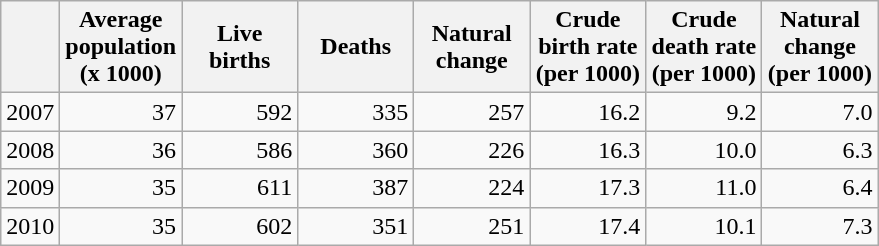<table class="wikitable">
<tr>
<th></th>
<th width="70pt">Average population (x 1000)</th>
<th width="70pt">Live births</th>
<th width="70pt">Deaths</th>
<th width="70pt">Natural change</th>
<th width="70pt">Crude birth rate (per 1000)</th>
<th width="70pt">Crude death rate (per 1000)</th>
<th width="70pt">Natural change (per 1000)</th>
</tr>
<tr>
<td>2007</td>
<td align="right">37</td>
<td align="right">592</td>
<td align="right">335</td>
<td align="right">257</td>
<td align="right">16.2</td>
<td align="right">9.2</td>
<td align="right">7.0</td>
</tr>
<tr>
<td>2008</td>
<td align="right">36</td>
<td align="right">586</td>
<td align="right">360</td>
<td align="right">226</td>
<td align="right">16.3</td>
<td align="right">10.0</td>
<td align="right">6.3</td>
</tr>
<tr>
<td>2009</td>
<td align="right">35</td>
<td align="right">611</td>
<td align="right">387</td>
<td align="right">224</td>
<td align="right">17.3</td>
<td align="right">11.0</td>
<td align="right">6.4</td>
</tr>
<tr>
<td>2010</td>
<td align="right">35</td>
<td align="right">602</td>
<td align="right">351</td>
<td align="right">251</td>
<td align="right">17.4</td>
<td align="right">10.1</td>
<td align="right">7.3</td>
</tr>
</table>
